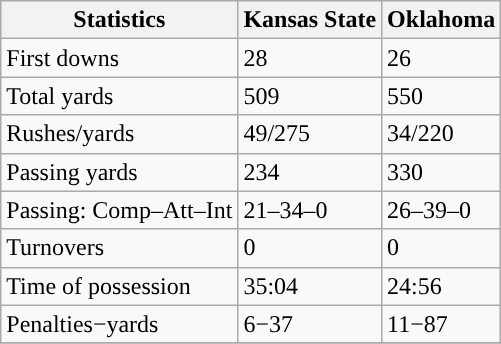<table class="wikitable" style="float: left;">
<tr>
<th>Statistics</th>
<th>Kansas State</th>
<th>Oklahoma</th>
</tr>
<tr>
<td>First downs</td>
<td>28</td>
<td>26</td>
</tr>
<tr>
<td>Total yards</td>
<td>509</td>
<td>550</td>
</tr>
<tr>
<td>Rushes/yards</td>
<td>49/275</td>
<td>34/220</td>
</tr>
<tr>
<td>Passing yards</td>
<td>234</td>
<td>330</td>
</tr>
<tr>
<td>Passing: Comp–Att–Int</td>
<td>21–34–0</td>
<td>26–39–0</td>
</tr>
<tr>
<td>Turnovers</td>
<td>0</td>
<td>0</td>
</tr>
<tr>
<td>Time of possession</td>
<td>35:04</td>
<td>24:56</td>
</tr>
<tr>
<td>Penalties−yards</td>
<td>6−37</td>
<td>11−87</td>
</tr>
<tr>
</tr>
</table>
